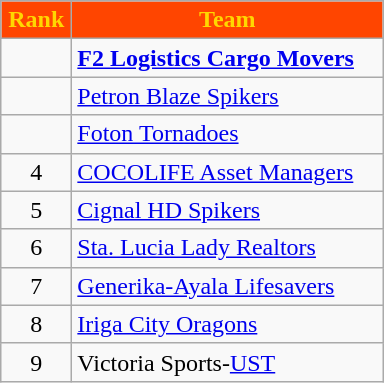<table class="wikitable" style="text-align: center">
<tr>
<th width=40 style="background:#FF4500; color:#FFD700;">Rank</th>
<th width=200 style="background:#FF4500; color:#FFD700;">Team</th>
</tr>
<tr>
<td></td>
<td align="left"><strong><a href='#'>F2 Logistics Cargo Movers</a></strong></td>
</tr>
<tr>
<td></td>
<td align="left"><a href='#'>Petron Blaze Spikers</a></td>
</tr>
<tr>
<td></td>
<td align="left"><a href='#'>Foton Tornadoes</a></td>
</tr>
<tr>
<td>4</td>
<td align="left"><a href='#'>COCOLIFE Asset Managers</a></td>
</tr>
<tr>
<td>5</td>
<td align="left"><a href='#'>Cignal HD Spikers</a></td>
</tr>
<tr>
<td>6</td>
<td align="left"><a href='#'>Sta. Lucia Lady Realtors</a></td>
</tr>
<tr>
<td>7</td>
<td align="left"><a href='#'>Generika-Ayala Lifesavers</a></td>
</tr>
<tr>
<td>8</td>
<td align="left"><a href='#'>Iriga City Oragons</a></td>
</tr>
<tr>
<td>9</td>
<td align="left">Victoria Sports-<a href='#'>UST</a></td>
</tr>
</table>
